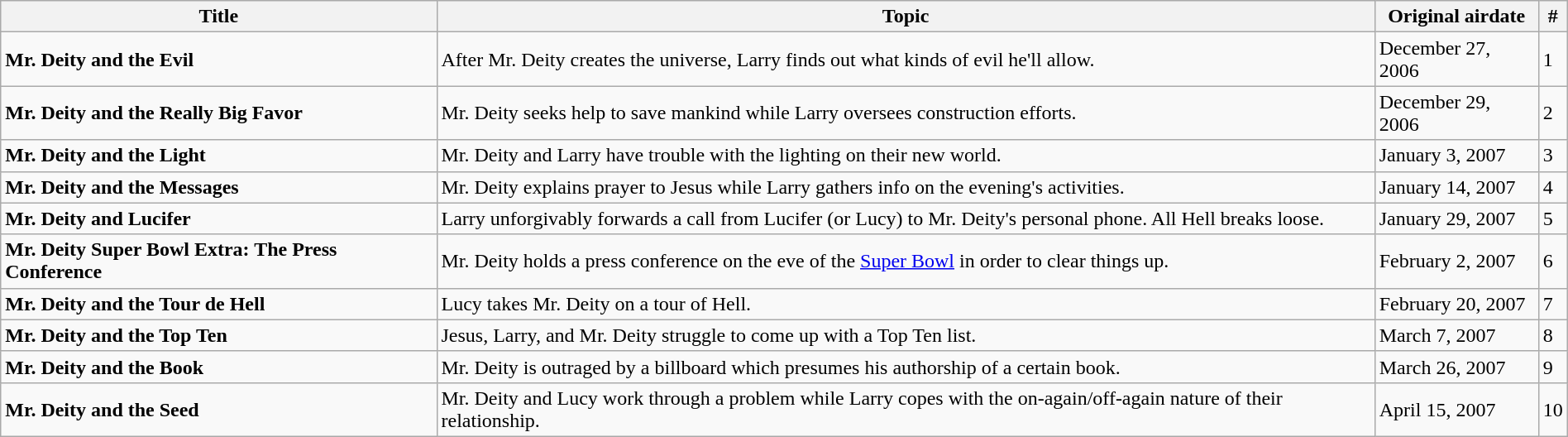<table class="wikitable" width="100%">
<tr>
<th width=="125">Title</th>
<th>Topic</th>
<th>Original airdate</th>
<th>#</th>
</tr>
<tr>
<td><strong>Mr. Deity and the Evil</strong></td>
<td>After Mr. Deity creates the universe, Larry finds out what kinds of evil he'll allow.</td>
<td>December 27, 2006</td>
<td>1</td>
</tr>
<tr>
<td><strong>Mr. Deity and the Really Big Favor</strong></td>
<td>Mr. Deity seeks help to save mankind while Larry oversees construction efforts.</td>
<td>December 29, 2006</td>
<td>2</td>
</tr>
<tr>
<td><strong>Mr. Deity and the Light</strong></td>
<td>Mr. Deity and Larry have trouble with the lighting on their new world.</td>
<td>January 3, 2007</td>
<td>3</td>
</tr>
<tr>
<td><strong>Mr. Deity and the Messages</strong></td>
<td>Mr. Deity explains prayer to Jesus while Larry gathers info on the evening's activities.</td>
<td>January 14, 2007</td>
<td>4</td>
</tr>
<tr>
<td><strong>Mr. Deity and Lucifer</strong></td>
<td>Larry unforgivably forwards a call from Lucifer (or Lucy) to Mr. Deity's personal phone. All Hell breaks loose.</td>
<td>January 29, 2007</td>
<td>5</td>
</tr>
<tr>
<td><strong>Mr. Deity Super Bowl Extra: The Press Conference</strong></td>
<td>Mr. Deity holds a press conference on the eve of the <a href='#'>Super Bowl</a> in order to clear things up.</td>
<td>February 2, 2007</td>
<td>6</td>
</tr>
<tr>
<td><strong>Mr. Deity and the Tour de Hell</strong></td>
<td>Lucy takes Mr. Deity on a tour of Hell.</td>
<td>February 20, 2007</td>
<td>7</td>
</tr>
<tr>
<td><strong>Mr. Deity and the Top Ten</strong></td>
<td>Jesus, Larry, and Mr. Deity struggle to come up with a Top Ten list.</td>
<td>March 7, 2007</td>
<td>8</td>
</tr>
<tr>
<td><strong>Mr. Deity and the Book</strong></td>
<td>Mr. Deity is outraged by a billboard which presumes his authorship of a certain book.</td>
<td>March 26, 2007</td>
<td>9</td>
</tr>
<tr>
<td><strong>Mr. Deity and the Seed</strong></td>
<td>Mr. Deity and Lucy work through a problem while Larry copes with the on-again/off-again nature of their relationship.</td>
<td>April 15, 2007</td>
<td>10</td>
</tr>
</table>
